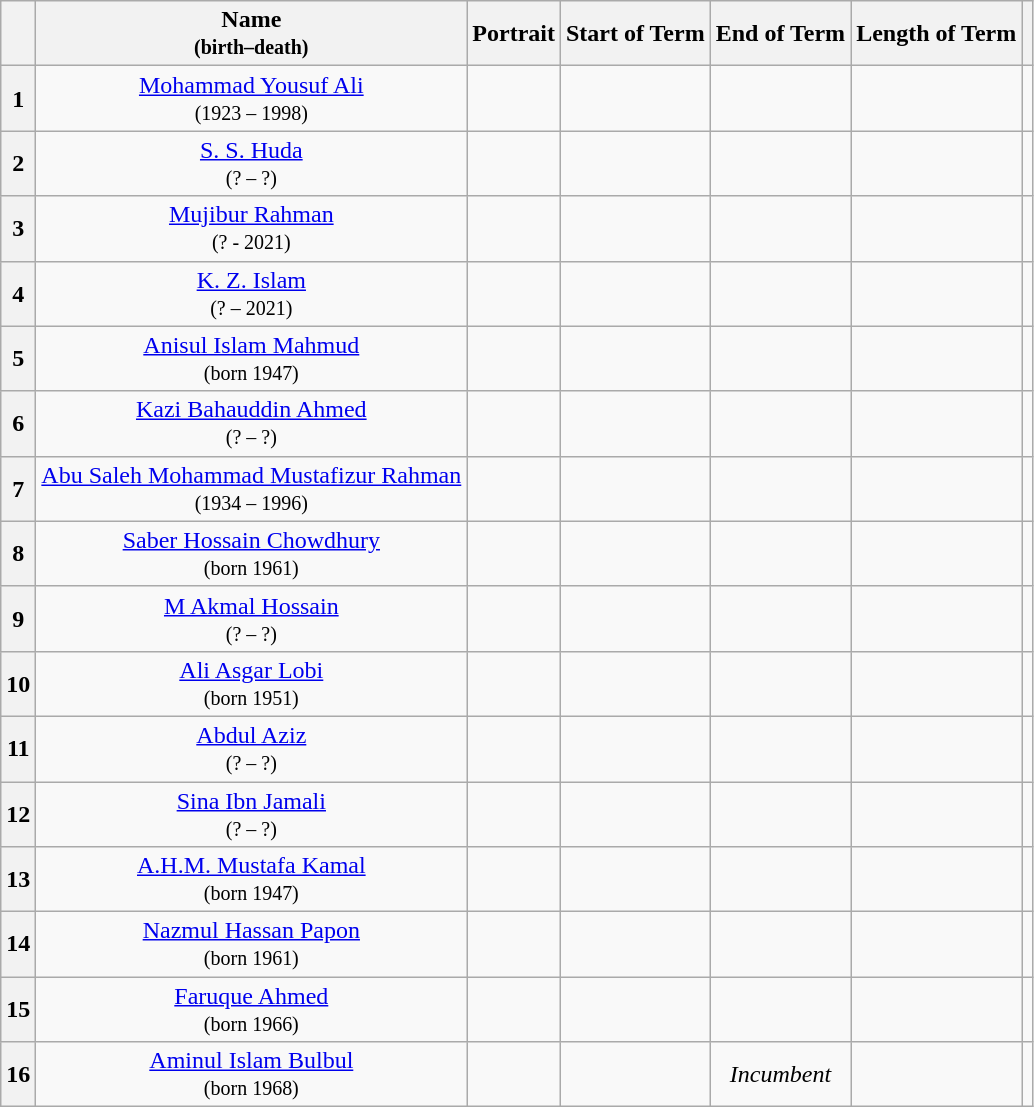<table class="wikitable sortable" style="text-align:center">
<tr>
<th scope=col></th>
<th scope=col>Name<br><small>(birth–death)</small></th>
<th scope=col  class=unsortable>Portrait</th>
<th scope=col>Start of Term</th>
<th scope=col>End of Term</th>
<th scope=col>Length of Term</th>
<th scope=col class=unsortable></th>
</tr>
<tr>
<th scope=row>1</th>
<td><a href='#'>Mohammad Yousuf Ali</a><br><small>(1923 – 1998)</small></td>
<td></td>
<td></td>
<td></td>
<td></td>
<td></td>
</tr>
<tr>
<th scope=row>2</th>
<td><a href='#'>S. S. Huda</a><br><small>(? – ?)</small></td>
<td></td>
<td></td>
<td></td>
<td></td>
<td></td>
</tr>
<tr>
<th scope=row>3</th>
<td><a href='#'>Mujibur Rahman</a><br><small>(? - 2021)</small></td>
<td></td>
<td></td>
<td></td>
<td></td>
<td></td>
</tr>
<tr>
<th scope=row>4</th>
<td><a href='#'>K. Z. Islam</a><br><small>(? – 2021)</small></td>
<td></td>
<td></td>
<td></td>
<td></td>
<td></td>
</tr>
<tr>
<th scope=row>5</th>
<td><a href='#'>Anisul Islam Mahmud</a><br><small>(born 1947)</small></td>
<td></td>
<td></td>
<td></td>
<td></td>
<td></td>
</tr>
<tr>
<th scope=row>6</th>
<td><a href='#'>Kazi Bahauddin Ahmed</a><br><small>(? – ?)</small></td>
<td></td>
<td></td>
<td></td>
<td></td>
<td></td>
</tr>
<tr>
<th scope=row>7</th>
<td><a href='#'>Abu Saleh Mohammad Mustafizur Rahman</a><br><small>(1934 – 1996)</small></td>
<td></td>
<td></td>
<td></td>
<td></td>
<td></td>
</tr>
<tr>
<th scope=row>8</th>
<td><a href='#'>Saber Hossain Chowdhury</a><br><small>(born 1961)</small></td>
<td></td>
<td></td>
<td></td>
<td></td>
<td></td>
</tr>
<tr>
<th scope=row>9</th>
<td><a href='#'>M Akmal Hossain</a><br><small>(? – ?)</small></td>
<td></td>
<td></td>
<td></td>
<td></td>
<td></td>
</tr>
<tr>
<th scope=row>10</th>
<td><a href='#'>Ali Asgar Lobi</a><br><small>(born 1951)</small></td>
<td></td>
<td></td>
<td></td>
<td></td>
<td></td>
</tr>
<tr>
<th scope=row>11</th>
<td><a href='#'>Abdul Aziz</a><br><small>(? – ?)</small></td>
<td></td>
<td></td>
<td></td>
<td></td>
</tr>
<tr>
<th scope=row>12</th>
<td><a href='#'>Sina Ibn Jamali</a> <br><small>(? – ?)</small></td>
<td></td>
<td></td>
<td></td>
<td></td>
<td></td>
</tr>
<tr>
<th scope=row>13</th>
<td><a href='#'>A.H.M. Mustafa Kamal</a><br><small>(born 1947)</small></td>
<td></td>
<td></td>
<td></td>
<td></td>
<td></td>
</tr>
<tr>
<th scope=row>14</th>
<td><a href='#'>Nazmul Hassan Papon</a><br><small>(born 1961)</small></td>
<td></td>
<td></td>
<td></td>
<td></td>
<td></td>
</tr>
<tr>
<th scope=row>15</th>
<td><a href='#'>Faruque Ahmed</a><br><small>(born 1966)</small></td>
<td></td>
<td></td>
<td></td>
<td></td>
<td></td>
</tr>
<tr>
<th>16</th>
<td><a href='#'>Aminul Islam Bulbul</a><br><small>(born 1968)</small></td>
<td></td>
<td></td>
<td><em>Incumbent</em></td>
<td></td>
<td></td>
</tr>
</table>
